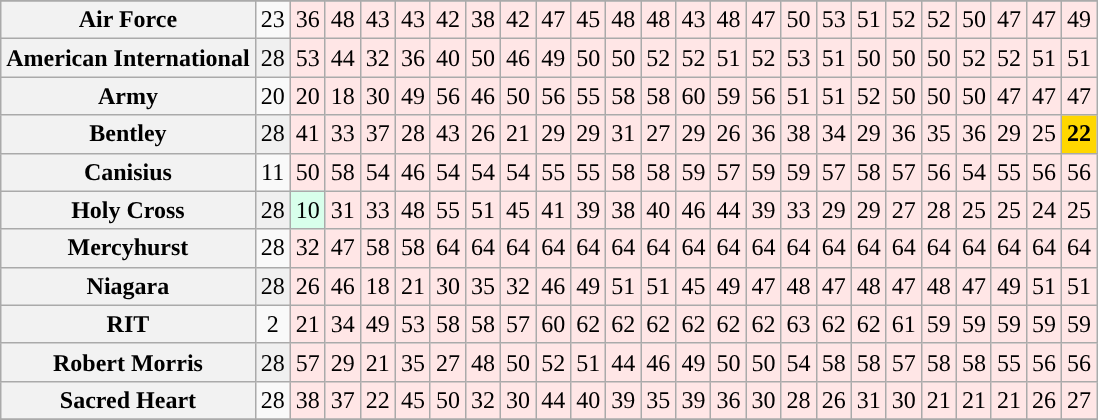<table class="wikitable sortable" style="text-align: center;">
<tr>
</tr>
<tr>
<th>Air Force</th>
<td>23</td>
<td bgcolor=FFE6E6>36</td>
<td bgcolor=FFE6E6>48</td>
<td bgcolor=FFE6E6>43</td>
<td bgcolor=FFE6E6>43</td>
<td bgcolor=FFE6E6>42</td>
<td bgcolor=FFE6E6>38</td>
<td bgcolor=FFE6E6>42</td>
<td bgcolor=FFE6E6>47</td>
<td bgcolor=FFE6E6>45</td>
<td bgcolor=FFE6E6>48</td>
<td bgcolor=FFE6E6>48</td>
<td bgcolor=FFE6E6>43</td>
<td bgcolor=FFE6E6>48</td>
<td bgcolor=FFE6E6>47</td>
<td bgcolor=FFE6E6>50</td>
<td bgcolor=FFE6E6>53</td>
<td bgcolor=FFE6E6>51</td>
<td bgcolor=FFE6E6>52</td>
<td bgcolor=FFE6E6>52</td>
<td bgcolor=FFE6E6>50</td>
<td bgcolor=FFE6E6>47</td>
<td bgcolor=FFE6E6>47</td>
<td bgcolor=FFE6E6>49</td>
</tr>
<tr bgcolor=f0f0f0>
<th>American International</th>
<td>28</td>
<td bgcolor=FFE6E6>53</td>
<td bgcolor=FFE6E6>44</td>
<td bgcolor=FFE6E6>32</td>
<td bgcolor=FFE6E6>36</td>
<td bgcolor=FFE6E6>40</td>
<td bgcolor=FFE6E6>50</td>
<td bgcolor=FFE6E6>46</td>
<td bgcolor=FFE6E6>49</td>
<td bgcolor=FFE6E6>50</td>
<td bgcolor=FFE6E6>50</td>
<td bgcolor=FFE6E6>52</td>
<td bgcolor=FFE6E6>52</td>
<td bgcolor=FFE6E6>51</td>
<td bgcolor=FFE6E6>52</td>
<td bgcolor=FFE6E6>53</td>
<td bgcolor=FFE6E6>51</td>
<td bgcolor=FFE6E6>50</td>
<td bgcolor=FFE6E6>50</td>
<td bgcolor=FFE6E6>50</td>
<td bgcolor=FFE6E6>52</td>
<td bgcolor=FFE6E6>52</td>
<td bgcolor=FFE6E6>51</td>
<td bgcolor=FFE6E6>51</td>
</tr>
<tr>
<th>Army</th>
<td>20</td>
<td bgcolor=FFE6E6>20</td>
<td bgcolor=FFE6E6>18</td>
<td bgcolor=FFE6E6>30</td>
<td bgcolor=FFE6E6>49</td>
<td bgcolor=FFE6E6>56</td>
<td bgcolor=FFE6E6>46</td>
<td bgcolor=FFE6E6>50</td>
<td bgcolor=FFE6E6>56</td>
<td bgcolor=FFE6E6>55</td>
<td bgcolor=FFE6E6>58</td>
<td bgcolor=FFE6E6>58</td>
<td bgcolor=FFE6E6>60</td>
<td bgcolor=FFE6E6>59</td>
<td bgcolor=FFE6E6>56</td>
<td bgcolor=FFE6E6>51</td>
<td bgcolor=FFE6E6>51</td>
<td bgcolor=FFE6E6>52</td>
<td bgcolor=FFE6E6>50</td>
<td bgcolor=FFE6E6>50</td>
<td bgcolor=FFE6E6>50</td>
<td bgcolor=FFE6E6>47</td>
<td bgcolor=FFE6E6>47</td>
<td bgcolor=FFE6E6>47</td>
</tr>
<tr bgcolor=f0f0f0>
<th>Bentley</th>
<td>28</td>
<td bgcolor=FFE6E6>41</td>
<td bgcolor=FFE6E6>33</td>
<td bgcolor=FFE6E6>37</td>
<td bgcolor=FFE6E6>28</td>
<td bgcolor=FFE6E6>43</td>
<td bgcolor=FFE6E6>26</td>
<td bgcolor=FFE6E6>21</td>
<td bgcolor=FFE6E6>29</td>
<td bgcolor=FFE6E6>29</td>
<td bgcolor=FFE6E6>31</td>
<td bgcolor=FFE6E6>27</td>
<td bgcolor=FFE6E6>29</td>
<td bgcolor=FFE6E6>26</td>
<td bgcolor=FFE6E6>36</td>
<td bgcolor=FFE6E6>38</td>
<td bgcolor=FFE6E6>34</td>
<td bgcolor=FFE6E6>29</td>
<td bgcolor=FFE6E6>36</td>
<td bgcolor=FFE6E6>35</td>
<td bgcolor=FFE6E6>36</td>
<td bgcolor=FFE6E6>29</td>
<td bgcolor=FFE6E6>25</td>
<td bgcolor=gold><strong>22</strong></td>
</tr>
<tr>
<th>Canisius</th>
<td>11</td>
<td bgcolor=FFE6E6>50</td>
<td bgcolor=FFE6E6>58</td>
<td bgcolor=FFE6E6>54</td>
<td bgcolor=FFE6E6>46</td>
<td bgcolor=FFE6E6>54</td>
<td bgcolor=FFE6E6>54</td>
<td bgcolor=FFE6E6>54</td>
<td bgcolor=FFE6E6>55</td>
<td bgcolor=FFE6E6>55</td>
<td bgcolor=FFE6E6>58</td>
<td bgcolor=FFE6E6>58</td>
<td bgcolor=FFE6E6>59</td>
<td bgcolor=FFE6E6>57</td>
<td bgcolor=FFE6E6>59</td>
<td bgcolor=FFE6E6>59</td>
<td bgcolor=FFE6E6>57</td>
<td bgcolor=FFE6E6>58</td>
<td bgcolor=FFE6E6>57</td>
<td bgcolor=FFE6E6>56</td>
<td bgcolor=FFE6E6>54</td>
<td bgcolor=FFE6E6>55</td>
<td bgcolor=FFE6E6>56</td>
<td bgcolor=FFE6E6>56</td>
</tr>
<tr bgcolor=f0f0f0>
<th>Holy Cross</th>
<td>28</td>
<td bgcolor=D8FFEB>10</td>
<td bgcolor=FFE6E6>31</td>
<td bgcolor=FFE6E6>33</td>
<td bgcolor=FFE6E6>48</td>
<td bgcolor=FFE6E6>55</td>
<td bgcolor=FFE6E6>51</td>
<td bgcolor=FFE6E6>45</td>
<td bgcolor=FFE6E6>41</td>
<td bgcolor=FFE6E6>39</td>
<td bgcolor=FFE6E6>38</td>
<td bgcolor=FFE6E6>40</td>
<td bgcolor=FFE6E6>46</td>
<td bgcolor=FFE6E6>44</td>
<td bgcolor=FFE6E6>39</td>
<td bgcolor=FFE6E6>33</td>
<td bgcolor=FFE6E6>29</td>
<td bgcolor=FFE6E6>29</td>
<td bgcolor=FFE6E6>27</td>
<td bgcolor=FFE6E6>28</td>
<td bgcolor=FFE6E6>25</td>
<td bgcolor=FFE6E6>25</td>
<td bgcolor=FFE6E6>24</td>
<td bgcolor=FFE6E6>25</td>
</tr>
<tr>
<th>Mercyhurst</th>
<td>28</td>
<td bgcolor=FFE6E6>32</td>
<td bgcolor=FFE6E6>47</td>
<td bgcolor=FFE6E6>58</td>
<td bgcolor=FFE6E6>58</td>
<td bgcolor=FFE6E6>64</td>
<td bgcolor=FFE6E6>64</td>
<td bgcolor=FFE6E6>64</td>
<td bgcolor=FFE6E6>64</td>
<td bgcolor=FFE6E6>64</td>
<td bgcolor=FFE6E6>64</td>
<td bgcolor=FFE6E6>64</td>
<td bgcolor=FFE6E6>64</td>
<td bgcolor=FFE6E6>64</td>
<td bgcolor=FFE6E6>64</td>
<td bgcolor=FFE6E6>64</td>
<td bgcolor=FFE6E6>64</td>
<td bgcolor=FFE6E6>64</td>
<td bgcolor=FFE6E6>64</td>
<td bgcolor=FFE6E6>64</td>
<td bgcolor=FFE6E6>64</td>
<td bgcolor=FFE6E6>64</td>
<td bgcolor=FFE6E6>64</td>
<td bgcolor=FFE6E6>64</td>
</tr>
<tr bgcolor=f0f0f0>
<th>Niagara</th>
<td>28</td>
<td bgcolor=FFE6E6>26</td>
<td bgcolor=FFE6E6>46</td>
<td bgcolor=FFE6E6>18</td>
<td bgcolor=FFE6E6>21</td>
<td bgcolor=FFE6E6>30</td>
<td bgcolor=FFE6E6>35</td>
<td bgcolor=FFE6E6>32</td>
<td bgcolor=FFE6E6>46</td>
<td bgcolor=FFE6E6>49</td>
<td bgcolor=FFE6E6>51</td>
<td bgcolor=FFE6E6>51</td>
<td bgcolor=FFE6E6>45</td>
<td bgcolor=FFE6E6>49</td>
<td bgcolor=FFE6E6>47</td>
<td bgcolor=FFE6E6>48</td>
<td bgcolor=FFE6E6>47</td>
<td bgcolor=FFE6E6>48</td>
<td bgcolor=FFE6E6>47</td>
<td bgcolor=FFE6E6>48</td>
<td bgcolor=FFE6E6>47</td>
<td bgcolor=FFE6E6>49</td>
<td bgcolor=FFE6E6>51</td>
<td bgcolor=FFE6E6>51</td>
</tr>
<tr>
<th>RIT</th>
<td>2</td>
<td bgcolor=FFE6E6>21</td>
<td bgcolor=FFE6E6>34</td>
<td bgcolor=FFE6E6>49</td>
<td bgcolor=FFE6E6>53</td>
<td bgcolor=FFE6E6>58</td>
<td bgcolor=FFE6E6>58</td>
<td bgcolor=FFE6E6>57</td>
<td bgcolor=FFE6E6>60</td>
<td bgcolor=FFE6E6>62</td>
<td bgcolor=FFE6E6>62</td>
<td bgcolor=FFE6E6>62</td>
<td bgcolor=FFE6E6>62</td>
<td bgcolor=FFE6E6>62</td>
<td bgcolor=FFE6E6>62</td>
<td bgcolor=FFE6E6>63</td>
<td bgcolor=FFE6E6>62</td>
<td bgcolor=FFE6E6>62</td>
<td bgcolor=FFE6E6>61</td>
<td bgcolor=FFE6E6>59</td>
<td bgcolor=FFE6E6>59</td>
<td bgcolor=FFE6E6>59</td>
<td bgcolor=FFE6E6>59</td>
<td bgcolor=FFE6E6>59</td>
</tr>
<tr bgcolor=f0f0f0>
<th>Robert Morris</th>
<td>28</td>
<td bgcolor=FFE6E6>57</td>
<td bgcolor=FFE6E6>29</td>
<td bgcolor=FFE6E6>21</td>
<td bgcolor=FFE6E6>35</td>
<td bgcolor=FFE6E6>27</td>
<td bgcolor=FFE6E6>48</td>
<td bgcolor=FFE6E6>50</td>
<td bgcolor=FFE6E6>52</td>
<td bgcolor=FFE6E6>51</td>
<td bgcolor=FFE6E6>44</td>
<td bgcolor=FFE6E6>46</td>
<td bgcolor=FFE6E6>49</td>
<td bgcolor=FFE6E6>50</td>
<td bgcolor=FFE6E6>50</td>
<td bgcolor=FFE6E6>54</td>
<td bgcolor=FFE6E6>58</td>
<td bgcolor=FFE6E6>58</td>
<td bgcolor=FFE6E6>57</td>
<td bgcolor=FFE6E6>58</td>
<td bgcolor=FFE6E6>58</td>
<td bgcolor=FFE6E6>55</td>
<td bgcolor=FFE6E6>56</td>
<td bgcolor=FFE6E6>56</td>
</tr>
<tr>
<th>Sacred Heart</th>
<td>28</td>
<td bgcolor=FFE6E6>38</td>
<td bgcolor=FFE6E6>37</td>
<td bgcolor=FFE6E6>22</td>
<td bgcolor=FFE6E6>45</td>
<td bgcolor=FFE6E6>50</td>
<td bgcolor=FFE6E6>32</td>
<td bgcolor=FFE6E6>30</td>
<td bgcolor=FFE6E6>44</td>
<td bgcolor=FFE6E6>40</td>
<td bgcolor=FFE6E6>39</td>
<td bgcolor=FFE6E6>35</td>
<td bgcolor=FFE6E6>39</td>
<td bgcolor=FFE6E6>36</td>
<td bgcolor=FFE6E6>30</td>
<td bgcolor=FFE6E6>28</td>
<td bgcolor=FFE6E6>26</td>
<td bgcolor=FFE6E6>31</td>
<td bgcolor=FFE6E6>30</td>
<td bgcolor=FFE6E6>21</td>
<td bgcolor=FFE6E6>21</td>
<td bgcolor=FFE6E6>21</td>
<td bgcolor=FFE6E6>26</td>
<td bgcolor=FFE6E6>27</td>
</tr>
<tr>
</tr>
</table>
